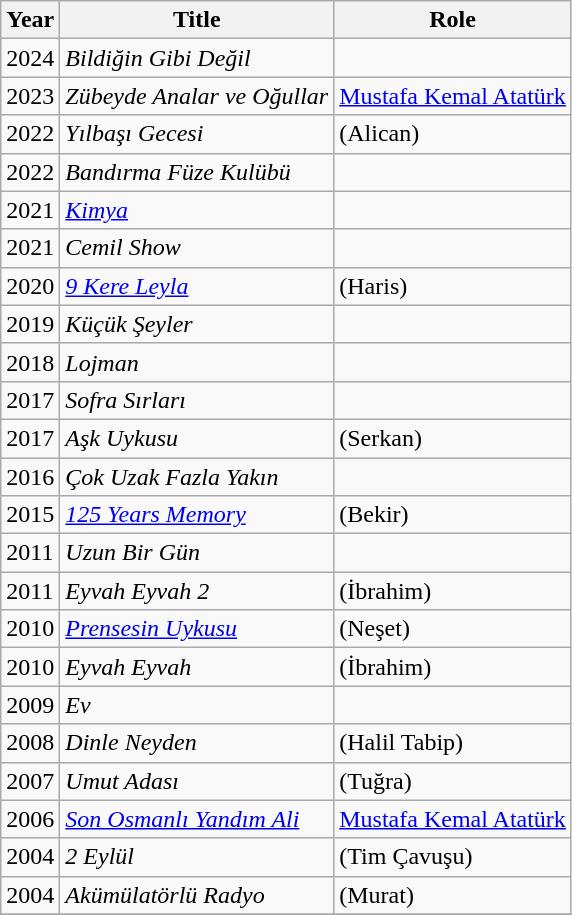<table Class="wikitable sortable">
<tr>
<th>Year</th>
<th>Title</th>
<th>Role</th>
</tr>
<tr>
<td>2024</td>
<td><em>Bildiğin Gibi Değil</em></td>
<td></td>
</tr>
<tr>
<td>2023</td>
<td><em>Zübeyde Analar ve Oğullar</em></td>
<td><a href='#'>Mustafa Kemal Atatürk</a></td>
</tr>
<tr>
<td>2022</td>
<td><em>Yılbaşı Gecesi</em></td>
<td>(Alican)</td>
</tr>
<tr>
<td>2022</td>
<td><em>Bandırma Füze Kulübü</em></td>
<td></td>
</tr>
<tr>
<td>2021</td>
<td><em><a href='#'>Kimya</a></em></td>
<td></td>
</tr>
<tr>
<td>2021</td>
<td><em>Cemil Show</em></td>
<td></td>
</tr>
<tr>
<td>2020</td>
<td><em><a href='#'>9 Kere Leyla</a></em></td>
<td>(Haris)</td>
</tr>
<tr>
<td>2019</td>
<td><em>Küçük Şeyler</em></td>
<td></td>
</tr>
<tr>
<td>2018</td>
<td><em>Lojman</em></td>
<td></td>
</tr>
<tr>
<td>2017</td>
<td><em>Sofra Sırları</em></td>
<td></td>
</tr>
<tr>
<td>2017</td>
<td><em>Aşk Uykusu</em></td>
<td>(Serkan)</td>
</tr>
<tr>
<td>2016</td>
<td><em>Çok Uzak Fazla Yakın</em></td>
<td></td>
</tr>
<tr>
<td>2015</td>
<td><em><a href='#'>125 Years Memory</a></em></td>
<td>(Bekir)</td>
</tr>
<tr>
<td>2011</td>
<td><em>Uzun Bir Gün</em></td>
<td></td>
</tr>
<tr>
<td>2011</td>
<td><em>Eyvah Eyvah 2</em></td>
<td>(İbrahim)</td>
</tr>
<tr>
<td>2010</td>
<td><em><a href='#'>Prensesin Uykusu</a></em></td>
<td>(Neşet)</td>
</tr>
<tr>
<td>2010</td>
<td><em>Eyvah Eyvah</em></td>
<td>(İbrahim)</td>
</tr>
<tr>
<td>2009</td>
<td><em>Ev</em></td>
<td></td>
</tr>
<tr>
<td>2008</td>
<td><em>Dinle Neyden</em></td>
<td>(Halil Tabip)</td>
</tr>
<tr>
<td>2007</td>
<td><em>Umut Adası</em></td>
<td>(Tuğra)</td>
</tr>
<tr>
<td>2006</td>
<td><em><a href='#'>Son Osmanlı Yandım Ali</a></em></td>
<td><a href='#'>Mustafa Kemal Atatürk</a></td>
</tr>
<tr>
<td>2004</td>
<td><em>2 Eylül</em></td>
<td>(Tim Çavuşu)</td>
</tr>
<tr>
<td>2004</td>
<td><em>Akümülatörlü Radyo</em></td>
<td>(Murat)</td>
</tr>
<tr>
</tr>
</table>
